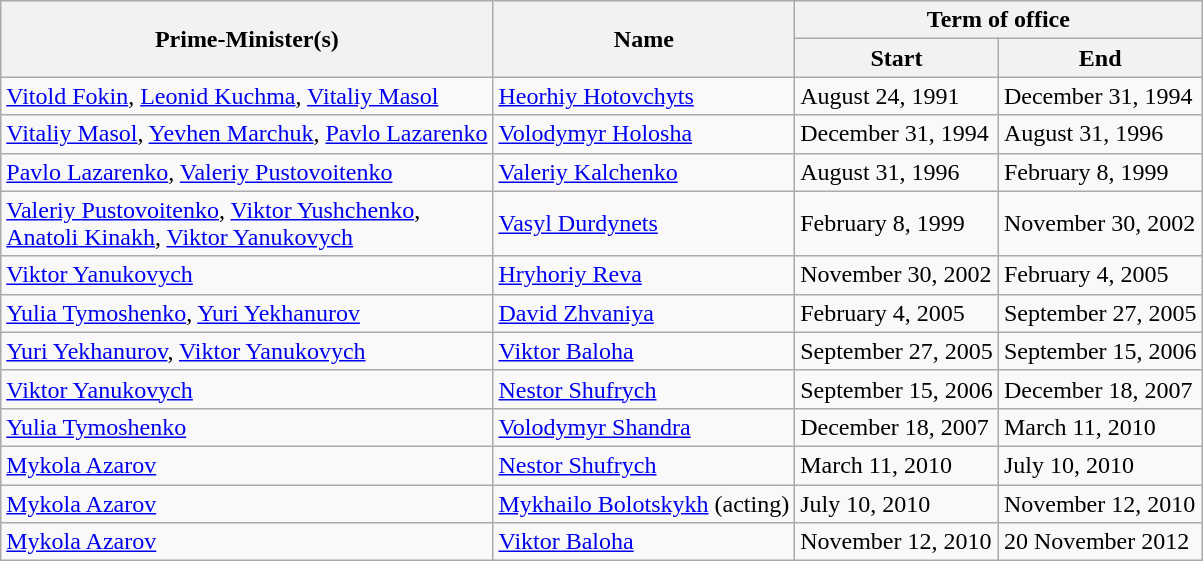<table class="wikitable">
<tr>
<th rowspan="2">Prime-Minister(s)</th>
<th rowspan="2">Name</th>
<th colspan="2">Term of office</th>
</tr>
<tr>
<th>Start</th>
<th>End</th>
</tr>
<tr>
<td><a href='#'>Vitold Fokin</a>, <a href='#'>Leonid Kuchma</a>, <a href='#'>Vitaliy Masol</a></td>
<td><a href='#'>Heorhiy Hotovchyts</a></td>
<td>August 24, 1991</td>
<td>December 31, 1994</td>
</tr>
<tr>
<td><a href='#'>Vitaliy Masol</a>, <a href='#'>Yevhen Marchuk</a>, <a href='#'>Pavlo Lazarenko</a></td>
<td><a href='#'>Volodymyr Holosha</a></td>
<td>December 31, 1994</td>
<td>August 31, 1996</td>
</tr>
<tr>
<td><a href='#'>Pavlo Lazarenko</a>, <a href='#'>Valeriy Pustovoitenko</a></td>
<td><a href='#'>Valeriy Kalchenko</a></td>
<td>August 31, 1996</td>
<td>February 8, 1999</td>
</tr>
<tr>
<td><a href='#'>Valeriy Pustovoitenko</a>, <a href='#'>Viktor Yushchenko</a>, <br> <a href='#'>Anatoli Kinakh</a>, <a href='#'>Viktor Yanukovych</a></td>
<td><a href='#'>Vasyl Durdynets</a></td>
<td>February 8, 1999</td>
<td>November 30, 2002</td>
</tr>
<tr>
<td><a href='#'>Viktor Yanukovych</a></td>
<td><a href='#'>Hryhoriy Reva</a></td>
<td>November 30, 2002</td>
<td>February 4, 2005</td>
</tr>
<tr>
<td><a href='#'>Yulia Tymoshenko</a>, <a href='#'>Yuri Yekhanurov</a></td>
<td><a href='#'>David Zhvaniya</a></td>
<td>February 4, 2005</td>
<td>September 27, 2005</td>
</tr>
<tr>
<td><a href='#'>Yuri Yekhanurov</a>, <a href='#'>Viktor Yanukovych</a></td>
<td><a href='#'>Viktor Baloha</a></td>
<td>September 27, 2005</td>
<td>September 15, 2006</td>
</tr>
<tr>
<td><a href='#'>Viktor Yanukovych</a></td>
<td><a href='#'>Nestor Shufrych</a></td>
<td>September 15, 2006</td>
<td>December 18, 2007</td>
</tr>
<tr>
<td><a href='#'>Yulia Tymoshenko</a></td>
<td><a href='#'>Volodymyr Shandra</a></td>
<td>December 18, 2007</td>
<td>March 11, 2010</td>
</tr>
<tr>
<td><a href='#'>Mykola Azarov</a></td>
<td><a href='#'>Nestor Shufrych</a></td>
<td>March 11, 2010</td>
<td>July 10, 2010</td>
</tr>
<tr>
<td><a href='#'>Mykola Azarov</a></td>
<td><a href='#'>Mykhailo Bolotskykh</a> (acting)</td>
<td>July 10, 2010</td>
<td>November 12, 2010</td>
</tr>
<tr>
<td><a href='#'>Mykola Azarov</a></td>
<td><a href='#'>Viktor Baloha</a></td>
<td>November 12, 2010</td>
<td>20 November 2012</td>
</tr>
</table>
